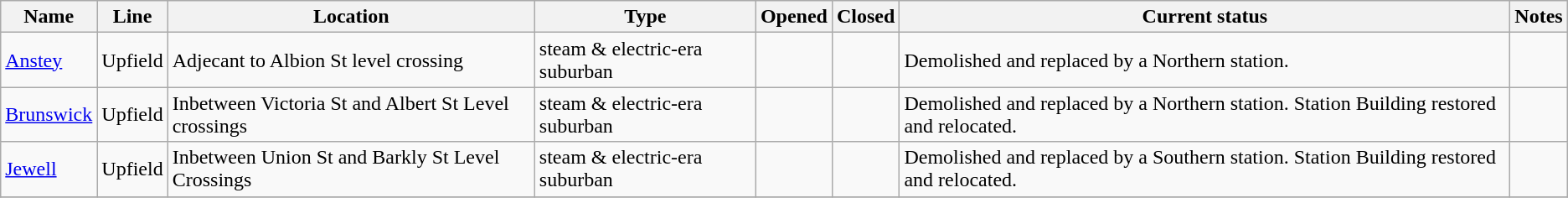<table class="wikitable sortable">
<tr>
<th>Name</th>
<th>Line</th>
<th>Location</th>
<th>Type</th>
<th>Opened</th>
<th>Closed</th>
<th>Current status</th>
<th>Notes</th>
</tr>
<tr>
<td><a href='#'>Anstey</a></td>
<td>Upfield</td>
<td>Adjecant to Albion St level crossing</td>
<td>steam & electric-era suburban</td>
<td></td>
<td></td>
<td>Demolished and replaced by a Northern station.</td>
<td></td>
</tr>
<tr>
<td><a href='#'>Brunswick</a></td>
<td>Upfield</td>
<td>Inbetween Victoria St and Albert St Level crossings</td>
<td>steam & electric-era suburban</td>
<td></td>
<td></td>
<td>Demolished and replaced by a Northern station. Station Building restored and relocated.</td>
<td></td>
</tr>
<tr>
<td><a href='#'>Jewell</a></td>
<td>Upfield</td>
<td>Inbetween Union St and Barkly St Level Crossings</td>
<td>steam & electric-era suburban</td>
<td></td>
<td></td>
<td>Demolished and replaced by a Southern station. Station Building restored and relocated.</td>
<td></td>
</tr>
<tr>
</tr>
</table>
